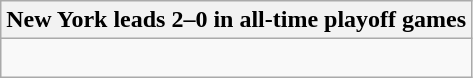<table class="wikitable collapsible collapsed">
<tr>
<th>New York leads 2–0 in all-time playoff games</th>
</tr>
<tr>
<td><br>
</td>
</tr>
</table>
